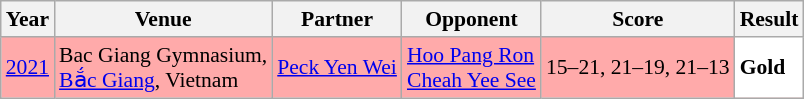<table class="sortable wikitable" style="font-size: 90%;">
<tr>
<th>Year</th>
<th>Venue</th>
<th>Partner</th>
<th>Opponent</th>
<th>Score</th>
<th>Result</th>
</tr>
<tr style="background:#FFAAAA">
<td align="center"><a href='#'>2021</a></td>
<td align="left">Bac Giang Gymnasium,<br><a href='#'>Bắc Giang</a>, Vietnam</td>
<td align="left"> <a href='#'>Peck Yen Wei</a></td>
<td align="left"> <a href='#'>Hoo Pang Ron</a><br> <a href='#'>Cheah Yee See</a></td>
<td align="left">15–21, 21–19, 21–13</td>
<td style="text-align:left; background:white"> <strong>Gold</strong></td>
</tr>
</table>
